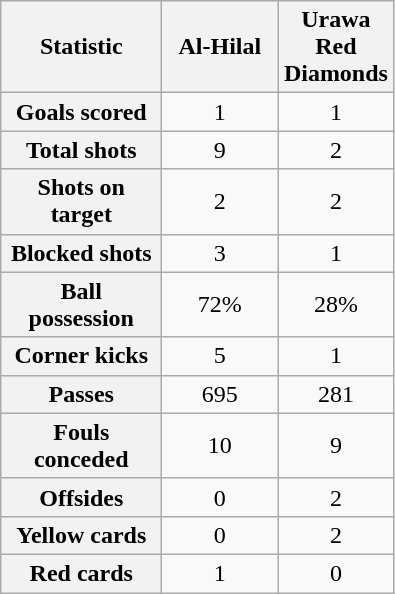<table class="wikitable plainrowheaders" style="text-align:center">
<tr>
<th scope="col" style="width:100px">Statistic</th>
<th scope="col" style="width:70px">Al-Hilal</th>
<th scope="col" style="width:70px">Urawa Red Diamonds</th>
</tr>
<tr>
<th scope=row>Goals scored</th>
<td>1</td>
<td>1</td>
</tr>
<tr>
<th scope=row>Total shots</th>
<td>9</td>
<td>2</td>
</tr>
<tr>
<th scope=row>Shots on target</th>
<td>2</td>
<td>2</td>
</tr>
<tr>
<th scope=row>Blocked shots</th>
<td>3</td>
<td>1</td>
</tr>
<tr>
<th scope=row>Ball possession</th>
<td>72%</td>
<td>28%</td>
</tr>
<tr>
<th scope=row>Corner kicks</th>
<td>5</td>
<td>1</td>
</tr>
<tr>
<th scope=row>Passes</th>
<td>695</td>
<td>281</td>
</tr>
<tr>
<th scope=row>Fouls conceded</th>
<td>10</td>
<td>9</td>
</tr>
<tr>
<th scope=row>Offsides</th>
<td>0</td>
<td>2</td>
</tr>
<tr>
<th scope=row>Yellow cards</th>
<td>0</td>
<td>2</td>
</tr>
<tr>
<th scope=row>Red cards</th>
<td>1</td>
<td>0</td>
</tr>
</table>
